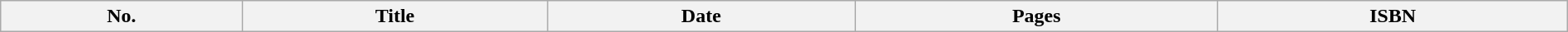<table class="wikitable" style="width:100%;">
<tr>
<th>No.</th>
<th>Title</th>
<th>Date</th>
<th>Pages</th>
<th>ISBN<br>



</th>
</tr>
</table>
